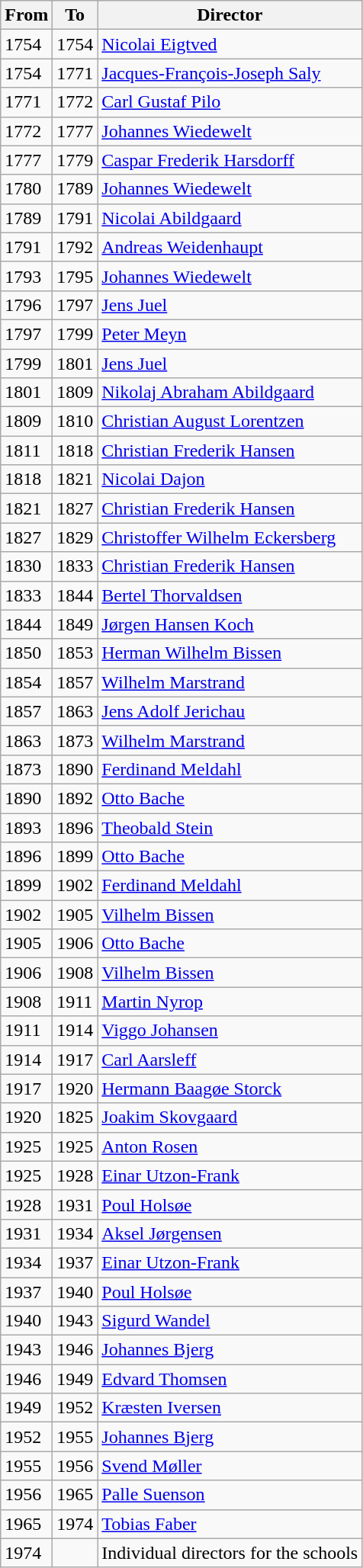<table class="wikitable">
<tr>
<th>From</th>
<th>To</th>
<th>Director</th>
</tr>
<tr>
<td>1754</td>
<td>1754</td>
<td><a href='#'>Nicolai Eigtved</a></td>
</tr>
<tr>
<td>1754</td>
<td>1771</td>
<td><a href='#'>Jacques-François-Joseph Saly</a></td>
</tr>
<tr>
<td>1771</td>
<td>1772</td>
<td><a href='#'>Carl Gustaf Pilo</a></td>
</tr>
<tr>
<td>1772</td>
<td>1777</td>
<td><a href='#'>Johannes Wiedewelt</a></td>
</tr>
<tr>
<td>1777</td>
<td>1779</td>
<td><a href='#'>Caspar Frederik Harsdorff</a></td>
</tr>
<tr>
<td>1780</td>
<td>1789</td>
<td><a href='#'>Johannes Wiedewelt</a></td>
</tr>
<tr>
<td>1789</td>
<td>1791</td>
<td><a href='#'>Nicolai Abildgaard</a></td>
</tr>
<tr>
<td>1791</td>
<td>1792</td>
<td><a href='#'>Andreas Weidenhaupt</a></td>
</tr>
<tr>
<td>1793</td>
<td>1795</td>
<td><a href='#'>Johannes Wiedewelt</a></td>
</tr>
<tr>
<td>1796</td>
<td>1797</td>
<td><a href='#'>Jens Juel</a></td>
</tr>
<tr>
<td>1797</td>
<td>1799</td>
<td><a href='#'>Peter Meyn</a></td>
</tr>
<tr>
<td>1799</td>
<td>1801</td>
<td><a href='#'>Jens Juel</a></td>
</tr>
<tr>
<td>1801</td>
<td>1809</td>
<td><a href='#'>Nikolaj Abraham Abildgaard</a></td>
</tr>
<tr>
<td>1809</td>
<td>1810</td>
<td><a href='#'>Christian August Lorentzen</a></td>
</tr>
<tr>
<td>1811</td>
<td>1818</td>
<td><a href='#'>Christian Frederik Hansen</a></td>
</tr>
<tr>
<td>1818</td>
<td>1821</td>
<td><a href='#'>Nicolai Dajon</a></td>
</tr>
<tr>
<td>1821</td>
<td>1827</td>
<td><a href='#'>Christian Frederik Hansen</a></td>
</tr>
<tr>
<td>1827</td>
<td>1829</td>
<td><a href='#'>Christoffer Wilhelm Eckersberg</a></td>
</tr>
<tr>
<td>1830</td>
<td>1833</td>
<td><a href='#'>Christian Frederik Hansen</a></td>
</tr>
<tr>
<td>1833</td>
<td>1844</td>
<td><a href='#'>Bertel Thorvaldsen</a></td>
</tr>
<tr>
<td>1844</td>
<td>1849</td>
<td><a href='#'>Jørgen Hansen Koch</a></td>
</tr>
<tr>
<td>1850</td>
<td>1853</td>
<td><a href='#'>Herman Wilhelm Bissen</a></td>
</tr>
<tr>
<td>1854</td>
<td>1857</td>
<td><a href='#'>Wilhelm Marstrand</a></td>
</tr>
<tr>
<td>1857</td>
<td>1863</td>
<td><a href='#'>Jens Adolf Jerichau</a></td>
</tr>
<tr>
<td>1863</td>
<td>1873</td>
<td><a href='#'>Wilhelm Marstrand</a></td>
</tr>
<tr>
<td>1873</td>
<td>1890</td>
<td><a href='#'>Ferdinand Meldahl</a></td>
</tr>
<tr>
<td>1890</td>
<td>1892</td>
<td><a href='#'>Otto Bache</a></td>
</tr>
<tr>
<td>1893</td>
<td>1896</td>
<td><a href='#'>Theobald Stein</a></td>
</tr>
<tr>
<td>1896</td>
<td>1899</td>
<td><a href='#'>Otto Bache</a></td>
</tr>
<tr>
<td>1899</td>
<td>1902</td>
<td><a href='#'>Ferdinand Meldahl</a></td>
</tr>
<tr>
<td>1902</td>
<td>1905</td>
<td><a href='#'>Vilhelm Bissen</a></td>
</tr>
<tr>
<td>1905</td>
<td>1906</td>
<td><a href='#'>Otto Bache</a></td>
</tr>
<tr>
<td>1906</td>
<td>1908</td>
<td><a href='#'>Vilhelm Bissen</a></td>
</tr>
<tr>
<td>1908</td>
<td>1911</td>
<td><a href='#'>Martin Nyrop</a></td>
</tr>
<tr>
<td>1911</td>
<td>1914</td>
<td><a href='#'>Viggo Johansen</a></td>
</tr>
<tr>
<td>1914</td>
<td>1917</td>
<td><a href='#'>Carl Aarsleff</a></td>
</tr>
<tr>
<td>1917</td>
<td>1920</td>
<td><a href='#'>Hermann Baagøe Storck</a></td>
</tr>
<tr>
<td>1920</td>
<td>1825</td>
<td><a href='#'>Joakim Skovgaard</a></td>
</tr>
<tr>
<td>1925</td>
<td>1925</td>
<td><a href='#'>Anton Rosen</a></td>
</tr>
<tr>
<td>1925</td>
<td>1928</td>
<td><a href='#'>Einar Utzon-Frank</a></td>
</tr>
<tr>
<td>1928</td>
<td>1931</td>
<td><a href='#'>Poul Holsøe</a></td>
</tr>
<tr>
<td>1931</td>
<td>1934</td>
<td><a href='#'>Aksel Jørgensen</a></td>
</tr>
<tr>
<td>1934</td>
<td>1937</td>
<td><a href='#'>Einar Utzon-Frank</a></td>
</tr>
<tr>
<td>1937</td>
<td>1940</td>
<td><a href='#'>Poul Holsøe</a></td>
</tr>
<tr>
<td>1940</td>
<td>1943</td>
<td><a href='#'>Sigurd Wandel</a></td>
</tr>
<tr>
<td>1943</td>
<td>1946</td>
<td><a href='#'>Johannes Bjerg</a></td>
</tr>
<tr>
<td>1946</td>
<td>1949</td>
<td><a href='#'>Edvard Thomsen</a></td>
</tr>
<tr>
<td>1949</td>
<td>1952</td>
<td><a href='#'>Kræsten Iversen</a></td>
</tr>
<tr>
<td>1952</td>
<td>1955</td>
<td><a href='#'>Johannes Bjerg</a></td>
</tr>
<tr>
<td>1955</td>
<td>1956</td>
<td><a href='#'>Svend Møller</a></td>
</tr>
<tr>
<td>1956</td>
<td>1965</td>
<td><a href='#'>Palle Suenson</a></td>
</tr>
<tr>
<td>1965</td>
<td>1974</td>
<td><a href='#'>Tobias Faber</a></td>
</tr>
<tr>
<td>1974</td>
<td></td>
<td>Individual directors for the schools</td>
</tr>
</table>
